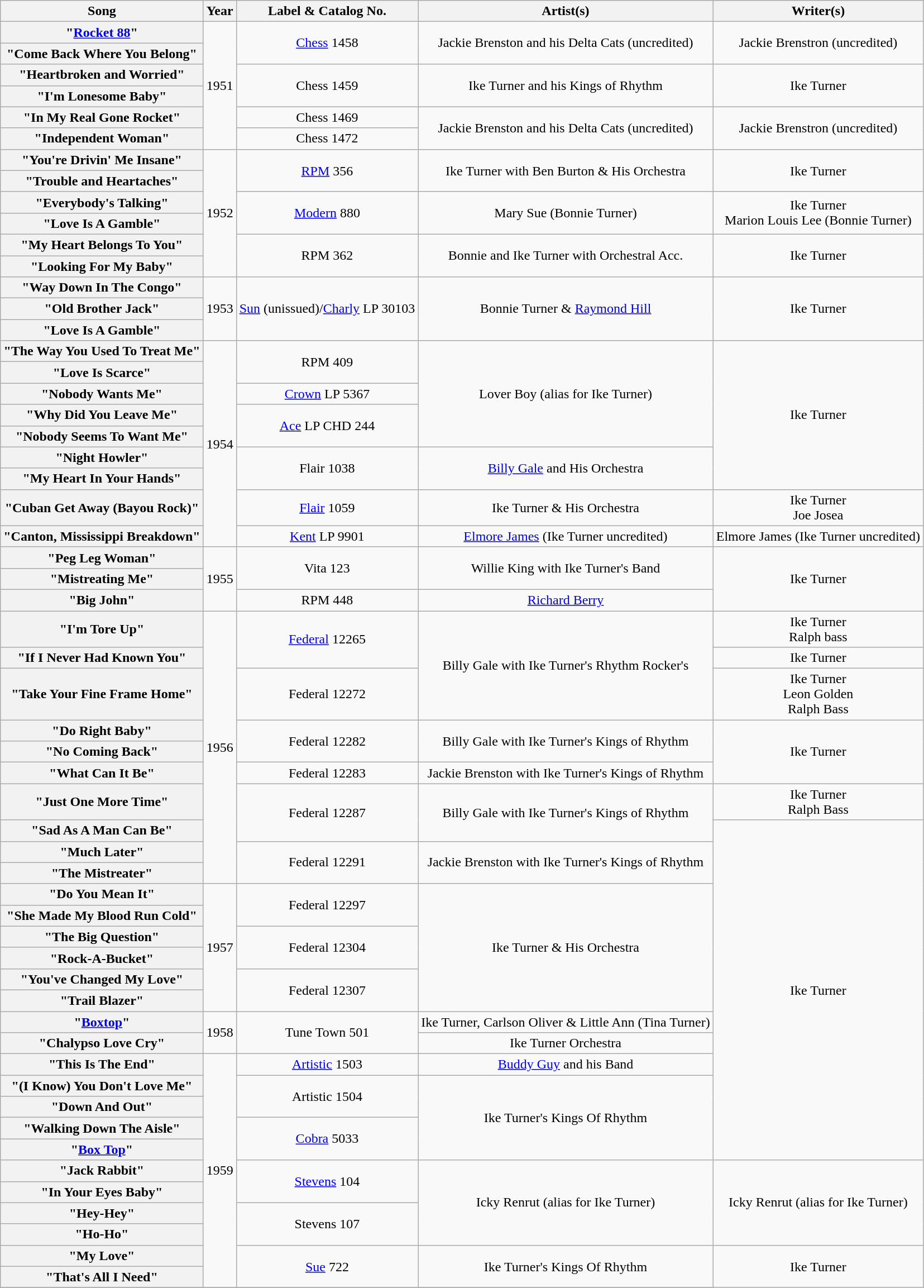<table class="wikitable plainrowheaders" style="text-align:center;">
<tr>
<th scope="col">Song</th>
<th scope="col">Year</th>
<th scope="col" data-sort-type="text">Label & Catalog No.</th>
<th scope="col">Artist(s)</th>
<th scope="col" class="unsortable">Writer(s)</th>
</tr>
<tr>
<th scope="row">"<a href='#'>Rocket 88</a>"</th>
<td rowspan="6">1951</td>
<td rowspan="2"><a href='#'>Chess</a> 1458</td>
<td rowspan="2">Jackie Brenston and his Delta Cats (uncredited)</td>
<td rowspan="2">Jackie Brenstron (uncredited)</td>
</tr>
<tr>
<th scope="row">"Come Back Where You Belong"</th>
</tr>
<tr>
<th scope="row">"Heartbroken and Worried"</th>
<td rowspan="2">Chess 1459</td>
<td rowspan="2">Ike Turner and his Kings of Rhythm</td>
<td rowspan="2">Ike Turner</td>
</tr>
<tr>
<th scope="row">"I'm Lonesome Baby"</th>
</tr>
<tr>
<th scope="row">"In My Real Gone Rocket"</th>
<td>Chess 1469</td>
<td rowspan="2">Jackie Brenston and his Delta Cats (uncredited)</td>
<td rowspan="2">Jackie Brenstron (uncredited)</td>
</tr>
<tr>
<th scope="row">"Independent Woman"</th>
<td>Chess 1472</td>
</tr>
<tr>
<th scope="row">"You're Drivin' Me Insane"</th>
<td rowspan="6">1952</td>
<td rowspan="2"><a href='#'>RPM</a> 356</td>
<td rowspan="2">Ike Turner with Ben Burton & His Orchestra</td>
<td rowspan="2">Ike Turner</td>
</tr>
<tr>
<th scope="row">"Trouble and Heartaches"</th>
</tr>
<tr>
<th scope="row">"Everybody's Talking"</th>
<td rowspan="2"><a href='#'>Modern</a> 880</td>
<td rowspan="2">Mary Sue (Bonnie Turner)</td>
<td rowspan="2">Ike Turner<br>Marion Louis Lee (Bonnie Turner)</td>
</tr>
<tr>
<th scope="row">"Love Is A Gamble"</th>
</tr>
<tr>
<th scope="row">"My Heart Belongs To You"</th>
<td rowspan="2">RPM 362</td>
<td rowspan="2">Bonnie and Ike Turner with Orchestral Acc.</td>
<td rowspan="2">Ike Turner</td>
</tr>
<tr>
<th scope="row">"Looking For My Baby"</th>
</tr>
<tr>
<th scope="row">"Way Down In The Congo"</th>
<td rowspan="3">1953</td>
<td rowspan="3"><a href='#'>Sun</a> (unissued)/<a href='#'>Charly</a> LP 30103</td>
<td rowspan="3">Bonnie Turner & <a href='#'>Raymond Hill</a></td>
<td rowspan="3">Ike Turner</td>
</tr>
<tr>
<th scope="row">"Old Brother Jack"</th>
</tr>
<tr>
<th scope="row">"Love Is A Gamble"</th>
</tr>
<tr>
<th scope="row">"The Way You Used To Treat Me"</th>
<td rowspan="9">1954</td>
<td rowspan="2">RPM 409</td>
<td rowspan="5">Lover Boy (alias for Ike Turner)</td>
<td rowspan="7">Ike Turner</td>
</tr>
<tr>
<th scope="row">"Love Is Scarce"</th>
</tr>
<tr>
<th scope="row">"Nobody Wants Me"</th>
<td><a href='#'>Crown</a> LP 5367</td>
</tr>
<tr>
<th scope="row">"Why Did You Leave Me"</th>
<td rowspan="2"><a href='#'>Ace</a> LP CHD 244</td>
</tr>
<tr>
<th scope="row">"Nobody Seems To Want Me"</th>
</tr>
<tr>
<th scope="row">"Night Howler"</th>
<td rowspan="2">Flair 1038</td>
<td rowspan="2"><a href='#'>Billy Gale</a> and His Orchestra</td>
</tr>
<tr>
<th scope="row">"My Heart In Your Hands"</th>
</tr>
<tr>
<th scope="row">"Cuban Get Away (Bayou Rock)"</th>
<td><a href='#'>Flair</a> 1059</td>
<td>Ike Turner & His Orchestra</td>
<td>Ike Turner<br>Joe Josea</td>
</tr>
<tr>
<th scope="row">"Canton, Mississippi Breakdown"</th>
<td><a href='#'>Kent</a> LP 9901</td>
<td><a href='#'>Elmore James</a> (Ike Turner uncredited)</td>
<td>Elmore James (Ike Turner uncredited)</td>
</tr>
<tr>
<th scope="row">"Peg Leg Woman"</th>
<td rowspan="3">1955</td>
<td rowspan="2">Vita 123</td>
<td rowspan="2">Willie King with Ike Turner's Band</td>
<td rowspan="3">Ike Turner</td>
</tr>
<tr>
<th scope="row">"Mistreating Me"</th>
</tr>
<tr>
<th scope="row">"Big John"</th>
<td>RPM 448</td>
<td><a href='#'>Richard Berry</a></td>
</tr>
<tr>
<th scope="row">"I'm Tore Up"</th>
<td rowspan="10">1956</td>
<td rowspan="2"><a href='#'>Federal</a> 12265</td>
<td rowspan="3">Billy Gale with Ike Turner's Rhythm Rocker's</td>
<td>Ike Turner<br>Ralph bass</td>
</tr>
<tr>
<th scope="row">"If I Never Had Known You"</th>
<td>Ike Turner</td>
</tr>
<tr>
<th scope="row">"Take Your Fine Frame Home"</th>
<td>Federal 12272</td>
<td>Ike Turner<br>Leon Golden<br>Ralph Bass</td>
</tr>
<tr>
<th scope="row">"Do Right Baby"</th>
<td rowspan="2">Federal 12282</td>
<td rowspan="2">Billy Gale with Ike Turner's Kings of Rhythm</td>
<td rowspan="3">Ike Turner</td>
</tr>
<tr>
<th scope="row">"No Coming Back"</th>
</tr>
<tr>
<th scope="row">"What Can It Be"</th>
<td>Federal 12283</td>
<td>Jackie Brenston with Ike Turner's Kings of Rhythm</td>
</tr>
<tr>
<th scope="row">"Just One More Time"</th>
<td rowspan="2">Federal 12287</td>
<td rowspan="2">Billy Gale with Ike Turner's Kings of Rhythm</td>
<td>Ike Turner<br>Ralph Bass</td>
</tr>
<tr>
<th scope="row">"Sad As A Man Can Be"</th>
<td rowspan="16">Ike Turner</td>
</tr>
<tr>
<th scope="row">"Much Later"</th>
<td rowspan="2">Federal 12291</td>
<td rowspan="2">Jackie Brenston with Ike Turner's Kings of Rhythm</td>
</tr>
<tr>
<th scope="row">"The Mistreater"</th>
</tr>
<tr>
<th scope="row">"Do You Mean It"</th>
<td rowspan="6">1957</td>
<td rowspan="2">Federal 12297</td>
<td rowspan="6">Ike Turner & His Orchestra</td>
</tr>
<tr>
<th scope="row">"She Made My Blood Run Cold"</th>
</tr>
<tr>
<th scope="row">"The Big Question"</th>
<td rowspan="2">Federal 12304</td>
</tr>
<tr>
<th scope="row">"Rock-A-Bucket"</th>
</tr>
<tr>
<th scope="row">"You've Changed My Love"</th>
<td rowspan="2">Federal 12307</td>
</tr>
<tr>
<th scope="row">"Trail Blazer"</th>
</tr>
<tr>
<th scope="row">"<a href='#'>Boxtop</a>"</th>
<td rowspan="2">1958</td>
<td rowspan="2">Tune Town 501</td>
<td>Ike Turner, Carlson Oliver & Little Ann (Tina Turner)</td>
</tr>
<tr>
<th scope="row">"Chalypso Love Cry"</th>
<td>Ike Turner Orchestra</td>
</tr>
<tr>
<th scope="row">"This Is The End"</th>
<td rowspan="11">1959</td>
<td><a href='#'>Artistic</a> 1503</td>
<td><a href='#'>Buddy Guy</a> and his Band</td>
</tr>
<tr>
<th scope="row">"(I Know) You Don't Love Me"</th>
<td rowspan="2">Artistic 1504</td>
<td rowspan="4">Ike Turner's Kings Of Rhythm</td>
</tr>
<tr>
<th scope="row">"Down And Out"</th>
</tr>
<tr>
<th scope="row">"Walking Down The Aisle"</th>
<td rowspan="2"><a href='#'>Cobra</a> 5033</td>
</tr>
<tr>
<th scope="row">"<a href='#'>Box Top</a>"</th>
</tr>
<tr>
<th scope="row">"Jack Rabbit"</th>
<td rowspan="2"><a href='#'>Stevens</a> 104</td>
<td rowspan="4">Icky Renrut (alias for Ike Turner)</td>
<td rowspan="4">Icky Renrut (alias for Ike Turner)</td>
</tr>
<tr>
<th scope="row">"In Your Eyes Baby"</th>
</tr>
<tr>
<th scope="row">"Hey-Hey"</th>
<td rowspan="2">Stevens 107</td>
</tr>
<tr>
<th scope="row">"Ho-Ho"</th>
</tr>
<tr>
<th scope="row">"My Love"</th>
<td rowspan="2"><a href='#'>Sue</a> 722</td>
<td rowspan="2">Ike Turner's Kings Of Rhythm</td>
<td rowspan="10">Ike Turner</td>
</tr>
<tr>
<th scope="row">"That's All I Need"</th>
</tr>
<tr>
</tr>
</table>
